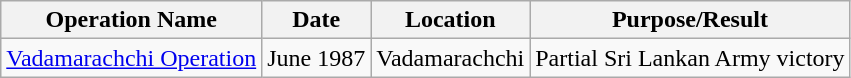<table class="wikitable sortable">
<tr>
<th>Operation Name</th>
<th>Date</th>
<th>Location</th>
<th>Purpose/Result</th>
</tr>
<tr>
<td><a href='#'>Vadamarachchi Operation</a></td>
<td>June 1987</td>
<td>Vadamarachchi</td>
<td>Partial Sri Lankan Army victory</td>
</tr>
</table>
